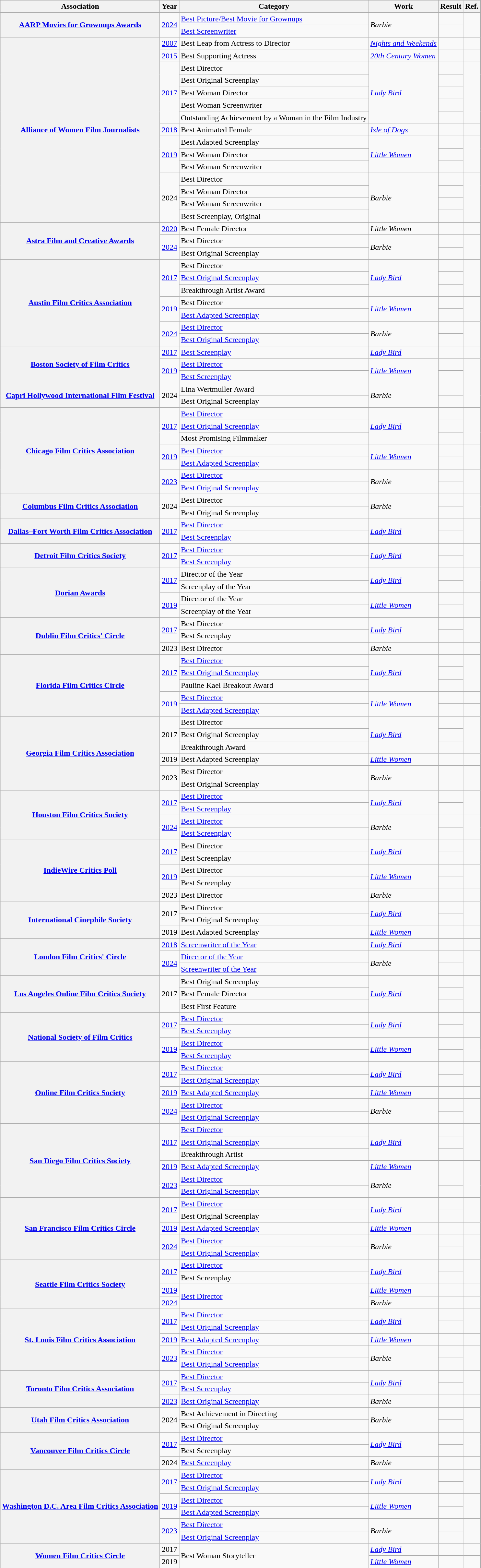<table class="wikitable">
<tr>
<th>Association</th>
<th>Year</th>
<th>Category</th>
<th>Work</th>
<th>Result</th>
<th>Ref.</th>
</tr>
<tr>
<th scope="row" rowspan=2><a href='#'>AARP Movies for Grownups Awards</a></th>
<td rowspan="2"><a href='#'>2024</a></td>
<td><a href='#'>Best Picture/Best Movie for Grownups</a></td>
<td rowspan="2"><em>Barbie</em></td>
<td></td>
<td rowspan="2" align="center"></td>
</tr>
<tr>
<td><a href='#'>Best Screenwriter</a></td>
<td></td>
</tr>
<tr>
<th scope="row" rowspan=15><a href='#'>Alliance of Women Film Journalists</a></th>
<td><a href='#'>2007</a></td>
<td>Best Leap from Actress to Director</td>
<td><em><a href='#'>Nights and Weekends</a></em></td>
<td></td>
<td style="text-align:center;"></td>
</tr>
<tr>
<td><a href='#'>2015</a></td>
<td>Best Supporting Actress</td>
<td><em><a href='#'>20th Century Women</a></em></td>
<td></td>
<td style="text-align:center;"></td>
</tr>
<tr>
<td rowspan="5"><a href='#'>2017</a></td>
<td>Best Director</td>
<td rowspan="5"><em><a href='#'>Lady Bird</a></em></td>
<td></td>
<td style="text-align:center;" rowspan="5"></td>
</tr>
<tr>
<td>Best Original Screenplay</td>
<td></td>
</tr>
<tr>
<td>Best Woman Director</td>
<td></td>
</tr>
<tr>
<td>Best Woman Screenwriter</td>
<td></td>
</tr>
<tr>
<td>Outstanding Achievement by a Woman in the Film Industry</td>
<td></td>
</tr>
<tr>
<td><a href='#'>2018</a></td>
<td>Best Animated Female</td>
<td><em><a href='#'>Isle of Dogs</a></em></td>
<td></td>
<td style="text-align:center;"></td>
</tr>
<tr>
<td rowspan="3"><a href='#'>2019</a></td>
<td>Best Adapted Screenplay</td>
<td rowspan="3"><em><a href='#'>Little Women</a></em></td>
<td></td>
<td style="text-align:center;" rowspan="3"></td>
</tr>
<tr>
<td>Best Woman Director</td>
<td></td>
</tr>
<tr>
<td>Best Woman Screenwriter</td>
<td></td>
</tr>
<tr>
<td rowspan="4">2024</td>
<td>Best Director</td>
<td rowspan="4"><em>Barbie</em></td>
<td></td>
<td rowspan="4" align="center"></td>
</tr>
<tr>
<td>Best Woman Director</td>
<td></td>
</tr>
<tr>
<td>Best Woman Screenwriter</td>
<td></td>
</tr>
<tr>
<td>Best Screenplay, Original</td>
<td></td>
</tr>
<tr>
<th scope="row" rowspan=3><a href='#'>Astra Film and Creative Awards</a></th>
<td><a href='#'>2020</a></td>
<td>Best Female Director</td>
<td><em>Little Women</em></td>
<td></td>
<td align="center"></td>
</tr>
<tr>
<td rowspan="2"><a href='#'>2024</a></td>
<td>Best Director</td>
<td rowspan="2"><em>Barbie</em></td>
<td></td>
<td rowspan="2" align="center"></td>
</tr>
<tr>
<td>Best Original Screenplay</td>
<td></td>
</tr>
<tr>
<th scope="row" rowspan=7><a href='#'>Austin Film Critics Association</a></th>
<td rowspan="3"><a href='#'>2017</a></td>
<td>Best Director</td>
<td rowspan="3"><em><a href='#'>Lady Bird</a></em></td>
<td></td>
<td style="text-align:center;" rowspan="3"></td>
</tr>
<tr>
<td><a href='#'>Best Original Screenplay</a></td>
<td></td>
</tr>
<tr>
<td>Breakthrough Artist Award</td>
<td></td>
</tr>
<tr>
<td rowspan="2"><a href='#'>2019</a></td>
<td>Best Director</td>
<td rowspan="2"><em><a href='#'>Little Women</a></em></td>
<td></td>
<td style="text-align:center;" rowspan="2"><br></td>
</tr>
<tr>
<td><a href='#'>Best Adapted Screenplay</a></td>
<td></td>
</tr>
<tr>
<td rowspan="2"><a href='#'>2024</a></td>
<td><a href='#'>Best Director</a></td>
<td rowspan="2"><em>Barbie</em></td>
<td></td>
<td rowspan="2" align="center"></td>
</tr>
<tr>
<td><a href='#'>Best Original Screenplay</a></td>
<td></td>
</tr>
<tr>
<th scope="row" rowspan=3><a href='#'>Boston Society of Film Critics</a></th>
<td><a href='#'>2017</a></td>
<td><a href='#'>Best Screenplay</a></td>
<td><em><a href='#'>Lady Bird</a></em></td>
<td></td>
<td rowspan="1" style="text-align:center;"></td>
</tr>
<tr>
<td rowspan="2"><a href='#'>2019</a></td>
<td><a href='#'>Best Director</a></td>
<td rowspan="2"><em><a href='#'>Little Women</a></em></td>
<td></td>
<td rowspan="2" style="text-align:center;"><br></td>
</tr>
<tr>
<td><a href='#'>Best Screenplay</a></td>
<td></td>
</tr>
<tr>
<th scope="row" rowspan=2><a href='#'>Capri Hollywood International Film Festival</a></th>
<td rowspan="2">2024</td>
<td>Lina Wertmuller Award</td>
<td rowspan="2"><em>Barbie</em></td>
<td></td>
<td style="text-align:center;" rowspan="2"><br></td>
</tr>
<tr>
<td>Best Original Screenplay</td>
<td></td>
</tr>
<tr>
<th scope="row" rowspan=7><a href='#'>Chicago Film Critics Association</a></th>
<td rowspan="3"><a href='#'>2017</a></td>
<td><a href='#'>Best Director</a></td>
<td rowspan="3"><em><a href='#'>Lady Bird</a></em></td>
<td></td>
<td rowspan="3" style="text-align:center;"></td>
</tr>
<tr>
<td><a href='#'>Best Original Screenplay</a></td>
<td></td>
</tr>
<tr>
<td>Most Promising Filmmaker</td>
<td></td>
</tr>
<tr>
<td rowspan="2"><a href='#'>2019</a></td>
<td><a href='#'>Best Director</a></td>
<td rowspan="2"><em><a href='#'>Little Women</a></em></td>
<td></td>
<td rowspan="2" style="text-align:center;"><br></td>
</tr>
<tr>
<td><a href='#'>Best Adapted Screenplay</a></td>
<td></td>
</tr>
<tr>
<td rowspan="2"><a href='#'>2023</a></td>
<td><a href='#'>Best Director</a></td>
<td rowspan="2"><em>Barbie</em></td>
<td></td>
<td rowspan="2" align="center"></td>
</tr>
<tr>
<td><a href='#'>Best Original Screenplay</a></td>
<td></td>
</tr>
<tr>
</tr>
<tr>
<th scope="row" rowspan=2><a href='#'>Columbus Film Critics Association</a></th>
<td rowspan="2">2024</td>
<td>Best Director</td>
<td rowspan="2"><em>Barbie</em></td>
<td></td>
<td rowspan="2" style="text-align:center;"></td>
</tr>
<tr>
<td>Best Original Screenplay</td>
<td></td>
</tr>
<tr>
<th scope="row" rowspan=2><a href='#'>Dallas–Fort Worth Film Critics Association</a></th>
<td rowspan="2"><a href='#'>2017</a></td>
<td><a href='#'>Best Director</a></td>
<td rowspan="2"><em><a href='#'>Lady Bird</a></em></td>
<td></td>
<td rowspan="2" style="text-align:center;"></td>
</tr>
<tr>
<td><a href='#'>Best Screenplay</a></td>
<td></td>
</tr>
<tr>
<th scope="row" rowspan=2><a href='#'>Detroit Film Critics Society</a></th>
<td rowspan="2"><a href='#'>2017</a></td>
<td><a href='#'>Best Director</a></td>
<td rowspan="2"><em><a href='#'>Lady Bird</a></em></td>
<td></td>
<td style="text-align:center;" rowspan="2"></td>
</tr>
<tr>
<td><a href='#'>Best Screenplay</a></td>
<td></td>
</tr>
<tr>
<th scope="row" rowspan=4><a href='#'>Dorian Awards</a></th>
<td rowspan="2"><a href='#'>2017</a></td>
<td>Director of the Year</td>
<td rowspan="2"><em><a href='#'>Lady Bird</a></em></td>
<td></td>
<td align="center" rowspan="2"></td>
</tr>
<tr>
<td>Screenplay of the Year</td>
<td></td>
</tr>
<tr>
<td rowspan="2"><a href='#'>2019</a></td>
<td>Director of the Year</td>
<td rowspan="2"><em><a href='#'>Little Women</a></em></td>
<td></td>
<td align="center" rowspan="2"></td>
</tr>
<tr>
<td>Screenplay of the Year</td>
<td></td>
</tr>
<tr>
<th scope="row" rowspan=3><a href='#'>Dublin Film Critics' Circle</a></th>
<td rowspan="2"><a href='#'>2017</a></td>
<td>Best Director</td>
<td rowspan="2"><em><a href='#'>Lady Bird</a></em></td>
<td></td>
<td align="center" rowspan="2"></td>
</tr>
<tr>
<td>Best Screenplay</td>
<td></td>
</tr>
<tr>
<td>2023</td>
<td>Best Director</td>
<td><em>Barbie</em></td>
<td></td>
<td align="center"></td>
</tr>
<tr>
<th scope="row" rowspan=5><a href='#'>Florida Film Critics Circle</a></th>
<td rowspan="3"><a href='#'>2017</a></td>
<td><a href='#'>Best Director</a></td>
<td rowspan="3"><em><a href='#'>Lady Bird</a></em></td>
<td></td>
<td rowspan="3"></td>
</tr>
<tr>
<td><a href='#'>Best Original Screenplay</a></td>
<td></td>
</tr>
<tr>
<td>Pauline Kael Breakout Award</td>
<td></td>
</tr>
<tr>
<td rowspan="2"><a href='#'>2019</a></td>
<td><a href='#'>Best Director</a></td>
<td rowspan="2"><em><a href='#'>Little Women</a></em></td>
<td></td>
<td style="text-align:center;"></td>
</tr>
<tr>
<td><a href='#'>Best Adapted Screenplay</a></td>
<td></td>
<td style="text-align:center;"></td>
</tr>
<tr>
<th scope="row" rowspan=6><a href='#'>Georgia Film Critics Association</a></th>
<td rowspan="3">2017</td>
<td>Best Director</td>
<td rowspan="3"><em><a href='#'>Lady Bird</a></em></td>
<td></td>
<td rowspan="3" style="text-align:center;"></td>
</tr>
<tr>
<td>Best Original Screenplay</td>
<td></td>
</tr>
<tr>
<td>Breakthrough Award</td>
<td></td>
</tr>
<tr>
<td>2019</td>
<td>Best Adapted Screenplay</td>
<td><em><a href='#'>Little Women</a></em></td>
<td></td>
<td style="text-align:center;"></td>
</tr>
<tr>
<td rowspan="2">2023</td>
<td>Best Director</td>
<td rowspan="2"><em>Barbie</em></td>
<td></td>
<td rowspan="2"  style="text-align:center;"></td>
</tr>
<tr>
<td>Best Original Screenplay</td>
<td></td>
</tr>
<tr>
<th scope="row" rowspan=4><a href='#'>Houston Film Critics Society</a></th>
<td rowspan="2"><a href='#'>2017</a></td>
<td><a href='#'>Best Director</a></td>
<td rowspan="2"><em><a href='#'>Lady Bird</a></em></td>
<td></td>
<td style="text-align:center;" rowspan="2"></td>
</tr>
<tr>
<td><a href='#'>Best Screenplay</a></td>
<td></td>
</tr>
<tr>
<td rowspan="2"><a href='#'>2024</a></td>
<td><a href='#'>Best Director</a></td>
<td rowspan="2"><em>Barbie</em></td>
<td></td>
<td rowspan="2" align="center"><br></td>
</tr>
<tr>
<td><a href='#'>Best Screenplay</a></td>
<td></td>
</tr>
<tr>
<th scope="row" rowspan=5><a href='#'>IndieWire Critics Poll</a></th>
<td rowspan="2"><a href='#'>2017</a></td>
<td>Best Director</td>
<td rowspan="2"><em><a href='#'>Lady Bird</a></em></td>
<td></td>
<td rowspan="2" align="center"></td>
</tr>
<tr>
<td>Best Screenplay</td>
<td></td>
</tr>
<tr>
<td rowspan="2"><a href='#'>2019</a></td>
<td>Best Director</td>
<td rowspan="2"><em><a href='#'>Little Women</a></em></td>
<td></td>
<td rowspan="2" align="center"></td>
</tr>
<tr>
<td>Best Screenplay</td>
<td></td>
</tr>
<tr>
<td>2023</td>
<td>Best Director</td>
<td><em>Barbie</em></td>
<td></td>
<td align="center"></td>
</tr>
<tr>
<th scope="row" rowspan=3><a href='#'>International Cinephile Society</a></th>
<td rowspan="2">2017</td>
<td>Best Director</td>
<td rowspan="2"><em><a href='#'>Lady Bird</a></em></td>
<td></td>
<td rowspan="2" align="center"></td>
</tr>
<tr>
<td>Best Original Screenplay</td>
<td></td>
</tr>
<tr>
<td>2019</td>
<td>Best Adapted Screenplay</td>
<td><em><a href='#'>Little Women</a></em></td>
<td></td>
<td rowspan="1" align="center"></td>
</tr>
<tr>
<th scope="row" rowspan=3><a href='#'>London Film Critics' Circle</a></th>
<td><a href='#'>2018</a></td>
<td><a href='#'>Screenwriter of the Year</a></td>
<td><em><a href='#'>Lady Bird</a></em></td>
<td></td>
<td style="text-align:center;"></td>
</tr>
<tr>
<td rowspan="2"><a href='#'>2024</a></td>
<td><a href='#'>Director of the Year</a></td>
<td rowspan="2"><em>Barbie</em></td>
<td></td>
<td rowspan="2" align="center"></td>
</tr>
<tr>
<td><a href='#'>Screenwriter of the Year</a></td>
<td></td>
</tr>
<tr>
<th scope="row" rowspan=3><a href='#'>Los Angeles Online Film Critics Society</a></th>
<td rowspan="3">2017</td>
<td>Best Original Screenplay</td>
<td rowspan="3"><em><a href='#'>Lady Bird</a></em></td>
<td></td>
<td rowspan="3" style="text-align:center;"></td>
</tr>
<tr>
<td>Best Female Director</td>
<td></td>
</tr>
<tr>
<td>Best First Feature</td>
<td></td>
</tr>
<tr>
<th scope="row" rowspan=4><a href='#'>National Society of Film Critics</a></th>
<td rowspan="2"><a href='#'>2017</a></td>
<td><a href='#'>Best Director</a></td>
<td rowspan="2"><em><a href='#'>Lady Bird</a></em></td>
<td></td>
<td rowspan="2" style="text-align:center;"></td>
</tr>
<tr>
<td><a href='#'>Best Screenplay</a></td>
<td></td>
</tr>
<tr>
<td rowspan="2"><a href='#'>2019</a></td>
<td><a href='#'>Best Director</a></td>
<td rowspan="2"><em><a href='#'>Little Women</a></em></td>
<td></td>
<td rowspan="2" style="text-align:center;"></td>
</tr>
<tr>
<td><a href='#'>Best Screenplay</a></td>
<td></td>
</tr>
<tr>
<th scope="row" rowspan=5><a href='#'>Online Film Critics Society</a></th>
<td rowspan="2"><a href='#'>2017</a></td>
<td><a href='#'>Best Director</a></td>
<td rowspan="2"><em><a href='#'>Lady Bird</a></em></td>
<td></td>
<td rowspan="2" style="text-align:center;"></td>
</tr>
<tr>
<td><a href='#'>Best Original Screenplay</a></td>
<td></td>
</tr>
<tr>
<td><a href='#'>2019</a></td>
<td><a href='#'>Best Adapted Screenplay</a></td>
<td><em><a href='#'>Little Women</a></em></td>
<td></td>
<td style="text-align:center;"></td>
</tr>
<tr>
<td rowspan="2"><a href='#'>2024</a></td>
<td><a href='#'>Best Director</a></td>
<td rowspan="2"><em>Barbie</em></td>
<td></td>
<td rowspan="2" align="center"><br></td>
</tr>
<tr>
<td><a href='#'>Best Original Screenplay</a></td>
<td></td>
</tr>
<tr>
<th scope="row" rowspan=6><a href='#'>San Diego Film Critics Society</a></th>
<td rowspan="3"><a href='#'>2017</a></td>
<td><a href='#'>Best Director</a></td>
<td rowspan="3"><em><a href='#'>Lady Bird</a></em></td>
<td></td>
<td rowspan="3" style="text-align:center;"></td>
</tr>
<tr>
<td><a href='#'>Best Original Screenplay</a></td>
<td></td>
</tr>
<tr>
<td>Breakthrough Artist</td>
<td></td>
</tr>
<tr>
<td><a href='#'>2019</a></td>
<td><a href='#'>Best Adapted Screenplay</a></td>
<td><em><a href='#'>Little Women</a></em></td>
<td></td>
<td style="text-align:center;"></td>
</tr>
<tr>
<td rowspan="2"><a href='#'>2023</a></td>
<td><a href='#'>Best Director</a></td>
<td rowspan="2"><em>Barbie</em></td>
<td></td>
<td rowspan="2" align="center"></td>
</tr>
<tr>
<td><a href='#'>Best Original Screenplay</a></td>
<td></td>
</tr>
<tr>
<th scope="row" rowspan=5><a href='#'>San Francisco Film Critics Circle</a></th>
<td rowspan="2"><a href='#'>2017</a></td>
<td><a href='#'>Best Director</a></td>
<td rowspan="2"><em><a href='#'>Lady Bird</a></em></td>
<td></td>
<td rowspan="2" style="text-align:center;"></td>
</tr>
<tr>
<td>Best Original Screenplay</td>
<td></td>
</tr>
<tr>
<td><a href='#'>2019</a></td>
<td><a href='#'>Best Adapted Screenplay</a></td>
<td><em><a href='#'>Little Women</a></em></td>
<td></td>
<td rowspan="1" style="text-align:center;"></td>
</tr>
<tr>
<td rowspan="2"><a href='#'>2024</a></td>
<td><a href='#'>Best Director</a></td>
<td rowspan="2"><em>Barbie</em></td>
<td></td>
<td rowspan="2" align="center"></td>
</tr>
<tr>
<td><a href='#'>Best Original Screenplay</a></td>
<td></td>
</tr>
<tr>
<th scope="row" rowspan=4><a href='#'>Seattle Film Critics Society</a></th>
<td rowspan="2"><a href='#'>2017</a></td>
<td><a href='#'>Best Director</a></td>
<td rowspan="2"><em><a href='#'>Lady Bird</a></em></td>
<td></td>
<td align="center" rowspan="2"></td>
</tr>
<tr>
<td>Best Screenplay</td>
<td></td>
</tr>
<tr>
<td><a href='#'>2019</a></td>
<td rowspan="2"><a href='#'>Best Director</a></td>
<td><em><a href='#'>Little Women</a></em></td>
<td></td>
<td align="center" rowspan="1"></td>
</tr>
<tr>
<td><a href='#'>2024</a></td>
<td><em>Barbie</em></td>
<td></td>
<td align="center"></td>
</tr>
<tr>
<th scope="row" rowspan=5><a href='#'>St. Louis Film Critics Association</a></th>
<td rowspan="2"><a href='#'>2017</a></td>
<td><a href='#'>Best Director</a></td>
<td rowspan="2"><em><a href='#'>Lady Bird</a></em></td>
<td></td>
<td rowspan="2" style="text-align:center;"><br></td>
</tr>
<tr>
<td><a href='#'>Best Original Screenplay</a></td>
<td></td>
</tr>
<tr>
<td><a href='#'>2019</a></td>
<td><a href='#'>Best Adapted Screenplay</a></td>
<td><em><a href='#'>Little Women</a></em></td>
<td></td>
<td style="text-align:center;"></td>
</tr>
<tr>
<td rowspan="2"><a href='#'>2023</a></td>
<td><a href='#'>Best Director</a></td>
<td rowspan="2"><em>Barbie</em></td>
<td></td>
<td rowspan="2" align="center"></td>
</tr>
<tr>
<td><a href='#'>Best Original Screenplay</a></td>
<td></td>
</tr>
<tr>
<th scope="row" rowspan=3><a href='#'>Toronto Film Critics Association</a></th>
<td rowspan="2"><a href='#'>2017</a></td>
<td><a href='#'>Best Director</a></td>
<td rowspan="2"><em><a href='#'>Lady Bird</a></em></td>
<td></td>
<td style="text-align:center;" rowspan="2"></td>
</tr>
<tr>
<td><a href='#'>Best Screenplay</a></td>
<td></td>
</tr>
<tr>
<td><a href='#'>2023</a></td>
<td><a href='#'>Best Original Screenplay</a></td>
<td><em>Barbie</em></td>
<td></td>
<td style="text-align:center;"></td>
</tr>
<tr>
<th scope="row" rowspan=2><a href='#'>Utah Film Critics Association</a></th>
<td rowspan="2">2024</td>
<td>Best Achievement in Directing</td>
<td rowspan="2"><em>Barbie</em></td>
<td></td>
<td rowspan="2" align="center"></td>
</tr>
<tr>
<td>Best Original Screenplay</td>
<td></td>
</tr>
<tr>
<th scope="row" rowspan=3><a href='#'>Vancouver Film Critics Circle</a></th>
<td rowspan="2"><a href='#'>2017</a></td>
<td><a href='#'>Best Director</a></td>
<td rowspan="2"><em><a href='#'>Lady Bird</a></em></td>
<td></td>
<td style="text-align:center;" rowspan="2"></td>
</tr>
<tr>
<td>Best Screenplay</td>
<td></td>
</tr>
<tr>
<td>2024</td>
<td><a href='#'>Best Screenplay</a></td>
<td><em>Barbie</em></td>
<td></td>
<td align="center"></td>
</tr>
<tr>
<th scope="row" rowspan=6><a href='#'>Washington D.C. Area Film Critics Association</a></th>
<td rowspan="2"><a href='#'>2017</a></td>
<td><a href='#'>Best Director</a></td>
<td rowspan="2"><em><a href='#'>Lady Bird</a></em></td>
<td></td>
<td style="text-align:center;" rowspan="2"></td>
</tr>
<tr>
<td><a href='#'>Best Original Screenplay</a></td>
<td></td>
</tr>
<tr>
<td rowspan="2"><a href='#'>2019</a></td>
<td><a href='#'>Best Director</a></td>
<td rowspan="2"><em><a href='#'>Little Women</a></em></td>
<td></td>
<td style="text-align:center;" rowspan="2"></td>
</tr>
<tr>
<td><a href='#'>Best Adapted Screenplay</a></td>
<td></td>
</tr>
<tr>
<td rowspan="2"><a href='#'>2023</a></td>
<td><a href='#'>Best Director</a></td>
<td rowspan="2"><em>Barbie</em></td>
<td></td>
<td style="text-align:center;" rowspan="2"></td>
</tr>
<tr>
<td><a href='#'>Best Original Screenplay</a></td>
<td></td>
</tr>
<tr>
<th scope="row" rowspan=2><a href='#'>Women Film Critics Circle</a></th>
<td>2017</td>
<td rowspan="2">Best Woman Storyteller</td>
<td><em><a href='#'>Lady Bird</a></em></td>
<td></td>
<td style="text-align:center;"></td>
</tr>
<tr>
<td>2019</td>
<td><em><a href='#'>Little Women</a></em></td>
<td></td>
<td style="text-align:center;"></td>
</tr>
</table>
